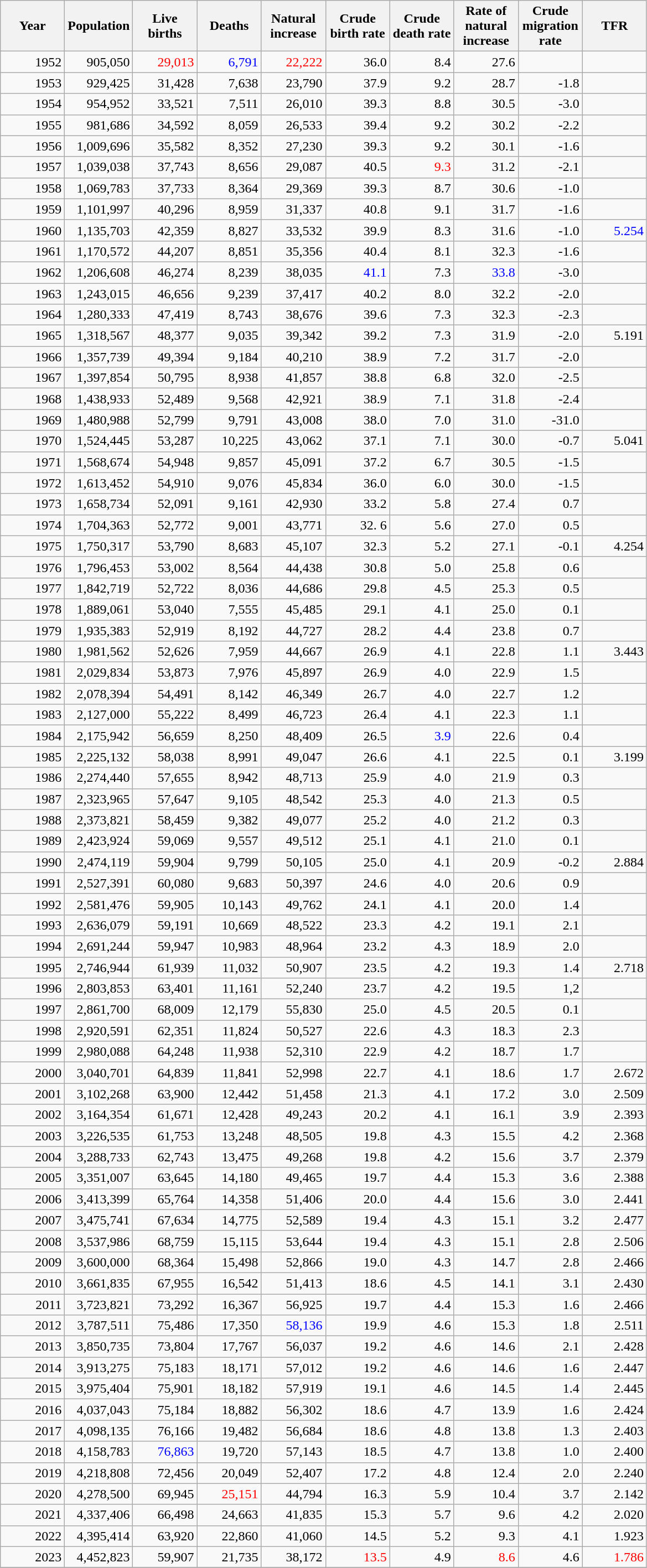<table class="wikitable sortable" style="text-align: right;">
<tr>
<th width="70">Year</th>
<th width="70">Population</th>
<th width="70">Live births</th>
<th width="70">Deaths</th>
<th width="70">Natural increase</th>
<th width="70">Crude birth rate</th>
<th width="70">Crude death rate</th>
<th width="70">Rate of natural increase</th>
<th width="70">Crude migration rate</th>
<th width="70">TFR</th>
</tr>
<tr>
<td align="right">1952</td>
<td align="right">905,050</td>
<td style="color:red;">29,013</td>
<td style="color:blue;">6,791</td>
<td style="color:red;">22,222</td>
<td align="right">36.0</td>
<td align="right">8.4</td>
<td align="right">27.6</td>
<td align="right"></td>
<td></td>
</tr>
<tr>
<td align="right">1953</td>
<td align="right">929,425</td>
<td align="right">31,428</td>
<td align="right">7,638</td>
<td align="right">23,790</td>
<td align="right">37.9</td>
<td align="right">9.2</td>
<td align="right">28.7</td>
<td align="right">-1.8</td>
<td></td>
</tr>
<tr>
<td align="right">1954</td>
<td align="right">954,952</td>
<td align="right">33,521</td>
<td align="right">7,511</td>
<td align="right">26,010</td>
<td align="right">39.3</td>
<td align="right">8.8</td>
<td align="right">30.5</td>
<td align="right">-3.0</td>
<td></td>
</tr>
<tr>
<td align="right">1955</td>
<td align="right">981,686</td>
<td align="right">34,592</td>
<td align="right">8,059</td>
<td align="right">26,533</td>
<td align="right">39.4</td>
<td align="right">9.2</td>
<td align="right">30.2</td>
<td align="right">-2.2</td>
<td></td>
</tr>
<tr>
<td align="right">1956</td>
<td align="right">1,009,696</td>
<td align="right">35,582</td>
<td align="right">8,352</td>
<td align="right">27,230</td>
<td align="right">39.3</td>
<td align="right">9.2</td>
<td align="right">30.1</td>
<td align="right">-1.6</td>
<td></td>
</tr>
<tr>
<td align="right">1957</td>
<td align="right">1,039,038</td>
<td align="right">37,743</td>
<td align="right">8,656</td>
<td align="right">29,087</td>
<td align="right">40.5</td>
<td style="color:red;">9.3</td>
<td align="right">31.2</td>
<td align="right">-2.1</td>
<td></td>
</tr>
<tr>
<td align="right">1958</td>
<td align="right">1,069,783</td>
<td align="right">37,733</td>
<td align="right">8,364</td>
<td align="right">29,369</td>
<td align="right">39.3</td>
<td align="right">8.7</td>
<td align="right">30.6</td>
<td align="right">-1.0</td>
<td></td>
</tr>
<tr>
<td align="right">1959</td>
<td align="right">1,101,997</td>
<td align="right">40,296</td>
<td align="right">8,959</td>
<td align="right">31,337</td>
<td align="right">40.8</td>
<td align="right">9.1</td>
<td align="right">31.7</td>
<td align="right">-1.6</td>
<td></td>
</tr>
<tr>
<td align="right">1960</td>
<td align="right">1,135,703</td>
<td align="right">42,359</td>
<td align="right">8,827</td>
<td align="right">33,532</td>
<td align="right">39.9</td>
<td align="right">8.3</td>
<td align="right">31.6</td>
<td>-1.0</td>
<td style="color:blue;">5.254</td>
</tr>
<tr>
<td align="right">1961</td>
<td align="right">1,170,572</td>
<td align="right">44,207</td>
<td align="right">8,851</td>
<td align="right">35,356</td>
<td align="right">40.4</td>
<td align="right">8.1</td>
<td align="right">32.3</td>
<td align="right">-1.6</td>
<td></td>
</tr>
<tr>
<td align="right">1962</td>
<td align="right">1,206,608</td>
<td align="right">46,274</td>
<td align="right">8,239</td>
<td align="right">38,035</td>
<td style="color:blue;">41.1</td>
<td align="right">7.3</td>
<td style="color:blue;">33.8</td>
<td align="right">-3.0</td>
<td></td>
</tr>
<tr>
<td align="right">1963</td>
<td align="right">1,243,015</td>
<td align="right">46,656</td>
<td align="right">9,239</td>
<td align="right">37,417</td>
<td align="right">40.2</td>
<td align="right">8.0</td>
<td align="right">32.2</td>
<td align="right">-2.0</td>
<td></td>
</tr>
<tr>
<td align="right">1964</td>
<td align="right">1,280,333</td>
<td align="right">47,419</td>
<td align="right">8,743</td>
<td align="right">38,676</td>
<td align="right">39.6</td>
<td align="right">7.3</td>
<td align="right">32.3</td>
<td align="right">-2.3</td>
<td></td>
</tr>
<tr>
<td align="right">1965</td>
<td align="right">1,318,567</td>
<td align="right">48,377</td>
<td align="right">9,035</td>
<td align="right">39,342</td>
<td align="right">39.2</td>
<td align="right">7.3</td>
<td align="right">31.9</td>
<td>-2.0</td>
<td>5.191</td>
</tr>
<tr>
<td align="right">1966</td>
<td align="right">1,357,739</td>
<td align="right">49,394</td>
<td align="right">9,184</td>
<td align="right">40,210</td>
<td align="right">38.9</td>
<td align="right">7.2</td>
<td align="right">31.7</td>
<td align="right">-2.0</td>
<td></td>
</tr>
<tr>
<td align="right">1967</td>
<td align="right">1,397,854</td>
<td align="right">50,795</td>
<td align="right">8,938</td>
<td align="right">41,857</td>
<td align="right">38.8</td>
<td align="right">6.8</td>
<td align="right">32.0</td>
<td align="right">-2.5</td>
<td></td>
</tr>
<tr>
<td align="right">1968</td>
<td align="right">1,438,933</td>
<td align="right">52,489</td>
<td align="right">9,568</td>
<td align="right">42,921</td>
<td align="right">38.9</td>
<td align="right">7.1</td>
<td align="right">31.8</td>
<td align="right">-2.4</td>
<td></td>
</tr>
<tr>
<td align="right">1969</td>
<td align="right">1,480,988</td>
<td align="right">52,799</td>
<td align="right">9,791</td>
<td align="right">43,008</td>
<td align="right">38.0</td>
<td align="right">7.0</td>
<td align="right">31.0</td>
<td align="right">-31.0</td>
<td></td>
</tr>
<tr>
<td align="right">1970</td>
<td align="right">1,524,445</td>
<td align="right">53,287</td>
<td align="right">10,225</td>
<td align="right">43,062</td>
<td align="right">37.1</td>
<td align="right">7.1</td>
<td align="right">30.0</td>
<td>-0.7</td>
<td>5.041</td>
</tr>
<tr>
<td align="right">1971</td>
<td align="right">1,568,674</td>
<td align="right">54,948</td>
<td align="right">9,857</td>
<td align="right">45,091</td>
<td align="right">37.2</td>
<td align="right">6.7</td>
<td align="right">30.5</td>
<td align="right">-1.5</td>
<td></td>
</tr>
<tr>
<td align="right">1972</td>
<td align="right">1,613,452</td>
<td align="right">54,910</td>
<td align="right">9,076</td>
<td align="right">45,834</td>
<td align="right">36.0</td>
<td align="right">6.0</td>
<td align="right">30.0</td>
<td align="right">-1.5</td>
<td></td>
</tr>
<tr>
<td align="right">1973</td>
<td align="right">1,658,734</td>
<td align="right">52,091</td>
<td align="right">9,161</td>
<td align="right">42,930</td>
<td align="right">33.2</td>
<td align="right">5.8</td>
<td align="right">27.4</td>
<td align="right">0.7</td>
<td></td>
</tr>
<tr>
<td align="right">1974</td>
<td align="right">1,704,363</td>
<td align="right">52,772</td>
<td align="right">9,001</td>
<td align="right">43,771</td>
<td align="right">32. 6</td>
<td align="right">5.6</td>
<td align="right">27.0</td>
<td align="right">0.5</td>
<td></td>
</tr>
<tr>
<td align="right">1975</td>
<td align="right">1,750,317</td>
<td align="right">53,790</td>
<td align="right">8,683</td>
<td align="right">45,107</td>
<td align="right">32.3</td>
<td align="right">5.2</td>
<td align="right">27.1</td>
<td>-0.1</td>
<td>4.254</td>
</tr>
<tr>
<td align="right">1976</td>
<td align="right">1,796,453</td>
<td align="right">53,002</td>
<td align="right">8,564</td>
<td align="right">44,438</td>
<td align="right">30.8</td>
<td align="right">5.0</td>
<td align="right">25.8</td>
<td align="right">0.6</td>
<td></td>
</tr>
<tr>
<td align="right">1977</td>
<td align="right">1,842,719</td>
<td align="right">52,722</td>
<td align="right">8,036</td>
<td align="right">44,686</td>
<td align="right">29.8</td>
<td align="right">4.5</td>
<td align="right">25.3</td>
<td align="right">0.5</td>
<td></td>
</tr>
<tr>
<td align="right">1978</td>
<td align="right">1,889,061</td>
<td align="right">53,040</td>
<td align="right">7,555</td>
<td align="right">45,485</td>
<td align="right">29.1</td>
<td align="right">4.1</td>
<td align="right">25.0</td>
<td align="right">0.1</td>
<td></td>
</tr>
<tr>
<td align="right">1979</td>
<td align="right">1,935,383</td>
<td align="right">52,919</td>
<td align="right">8,192</td>
<td align="right">44,727</td>
<td align="right">28.2</td>
<td align="right">4.4</td>
<td align="right">23.8</td>
<td align="right">0.7</td>
<td></td>
</tr>
<tr>
<td align="right">1980</td>
<td align="right">1,981,562</td>
<td align="right">52,626</td>
<td align="right">7,959</td>
<td align="right">44,667</td>
<td align="right">26.9</td>
<td align="right">4.1</td>
<td align="right">22.8</td>
<td>1.1</td>
<td>3.443</td>
</tr>
<tr>
<td align="right">1981</td>
<td align="right">2,029,834</td>
<td align="right">53,873</td>
<td align="right">7,976</td>
<td align="right">45,897</td>
<td align="right">26.9</td>
<td align="right">4.0</td>
<td align="right">22.9</td>
<td align="right">1.5</td>
<td></td>
</tr>
<tr>
<td align="right">1982</td>
<td align="right">2,078,394</td>
<td align="right">54,491</td>
<td align="right">8,142</td>
<td align="right">46,349</td>
<td align="right">26.7</td>
<td align="right">4.0</td>
<td align="right">22.7</td>
<td align="right">1.2</td>
<td></td>
</tr>
<tr>
<td align="right">1983</td>
<td align="right">2,127,000</td>
<td align="right">55,222</td>
<td align="right">8,499</td>
<td align="right">46,723</td>
<td align="right">26.4</td>
<td align="right">4.1</td>
<td align="right">22.3</td>
<td align="right">1.1</td>
<td></td>
</tr>
<tr>
<td align="right">1984</td>
<td align="right">2,175,942</td>
<td align="right">56,659</td>
<td align="right">8,250</td>
<td align="right">48,409</td>
<td align="right">26.5</td>
<td style="color:blue;">3.9</td>
<td align="right">22.6</td>
<td align="right">0.4</td>
<td></td>
</tr>
<tr>
<td align="right">1985</td>
<td align="right">2,225,132</td>
<td align="right">58,038</td>
<td align="right">8,991</td>
<td align="right">49,047</td>
<td align="right">26.6</td>
<td align="right">4.1</td>
<td align="right">22.5</td>
<td>0.1</td>
<td>3.199</td>
</tr>
<tr>
<td align="right">1986</td>
<td align="right">2,274,440</td>
<td align="right">57,655</td>
<td align="right">8,942</td>
<td align="right">48,713</td>
<td align="right">25.9</td>
<td align="right">4.0</td>
<td align="right">21.9</td>
<td align="right">0.3</td>
<td></td>
</tr>
<tr>
<td align="right">1987</td>
<td align="right">2,323,965</td>
<td align="right">57,647</td>
<td align="right">9,105</td>
<td align="right">48,542</td>
<td align="right">25.3</td>
<td align="right">4.0</td>
<td align="right">21.3</td>
<td align="right">0.5</td>
<td></td>
</tr>
<tr>
<td align="right">1988</td>
<td align="right">2,373,821</td>
<td align="right">58,459</td>
<td align="right">9,382</td>
<td align="right">49,077</td>
<td align="right">25.2</td>
<td align="right">4.0</td>
<td align="right">21.2</td>
<td align="right">0.3</td>
<td></td>
</tr>
<tr>
<td align="right">1989</td>
<td align="right">2,423,924</td>
<td align="right">59,069</td>
<td align="right">9,557</td>
<td align="right">49,512</td>
<td align="right">25.1</td>
<td align="right">4.1</td>
<td align="right">21.0</td>
<td align="right">0.1</td>
<td></td>
</tr>
<tr>
<td align="right">1990</td>
<td align="right">2,474,119</td>
<td align="right">59,904</td>
<td align="right">9,799</td>
<td align="right">50,105</td>
<td align="right">25.0</td>
<td align="right">4.1</td>
<td align="right">20.9</td>
<td>-0.2</td>
<td align="right">2.884</td>
</tr>
<tr>
<td align="right">1991</td>
<td align="right">2,527,391</td>
<td align="right">60,080</td>
<td align="right">9,683</td>
<td align="right">50,397</td>
<td align="right">24.6</td>
<td align="right">4.0</td>
<td align="right">20.6</td>
<td align="right">0.9</td>
<td></td>
</tr>
<tr>
<td align="right">1992</td>
<td align="right">2,581,476</td>
<td align="right">59,905</td>
<td align="right">10,143</td>
<td align="right">49,762</td>
<td align="right">24.1</td>
<td align="right">4.1</td>
<td align="right">20.0</td>
<td align="right">1.4</td>
<td></td>
</tr>
<tr>
<td align="right">1993</td>
<td align="right">2,636,079</td>
<td align="right">59,191</td>
<td align="right">10,669</td>
<td align="right">48,522</td>
<td align="right">23.3</td>
<td align="right">4.2</td>
<td align="right">19.1</td>
<td align="right">2.1</td>
<td></td>
</tr>
<tr>
<td align="right">1994</td>
<td align="right">2,691,244</td>
<td align="right">59,947</td>
<td align="right">10,983</td>
<td align="right">48,964</td>
<td align="right">23.2</td>
<td align="right">4.3</td>
<td align="right">18.9</td>
<td align="right">2.0</td>
<td></td>
</tr>
<tr>
<td align="right">1995</td>
<td align="right">2,746,944</td>
<td align="right">61,939</td>
<td align="right">11,032</td>
<td align="right">50,907</td>
<td align="right">23.5</td>
<td align="right">4.2</td>
<td align="right">19.3</td>
<td>1.4</td>
<td align="right">2.718</td>
</tr>
<tr>
<td align="right">1996</td>
<td align="right">2,803,853</td>
<td align="right">63,401</td>
<td align="right">11,161</td>
<td align="right">52,240</td>
<td align="right">23.7</td>
<td align="right">4.2</td>
<td align="right">19.5</td>
<td align="right">1,2</td>
<td></td>
</tr>
<tr>
<td align="right">1997</td>
<td align="right">2,861,700</td>
<td align="right">68,009</td>
<td align="right">12,179</td>
<td align="right">55,830</td>
<td align="right">25.0</td>
<td align="right">4.5</td>
<td align="right">20.5</td>
<td align="right">0.1</td>
<td></td>
</tr>
<tr>
<td align="right">1998</td>
<td align="right">2,920,591</td>
<td align="right">62,351</td>
<td align="right">11,824</td>
<td align="right">50,527</td>
<td align="right">22.6</td>
<td align="right">4.3</td>
<td align="right">18.3</td>
<td align="right">2.3</td>
<td></td>
</tr>
<tr>
<td align="right">1999</td>
<td align="right">2,980,088</td>
<td align="right">64,248</td>
<td align="right">11,938</td>
<td align="right">52,310</td>
<td align="right">22.9</td>
<td align="right">4.2</td>
<td align="right">18.7</td>
<td align="right">1.7</td>
<td></td>
</tr>
<tr>
<td align="right">2000</td>
<td align="right">3,040,701</td>
<td align="right">64,839</td>
<td align="right">11,841</td>
<td align="right">52,998</td>
<td align="right">22.7</td>
<td align="right">4.1</td>
<td align="right">18.6</td>
<td>1.7</td>
<td align="right">2.672</td>
</tr>
<tr>
<td align="right">2001</td>
<td align="right">3,102,268</td>
<td align="right">63,900</td>
<td align="right">12,442</td>
<td align="right">51,458</td>
<td align="right">21.3</td>
<td align="right">4.1</td>
<td align="right">17.2</td>
<td>3.0</td>
<td align="right">2.509</td>
</tr>
<tr>
<td align="right">2002</td>
<td align="right">3,164,354</td>
<td align="right">61,671</td>
<td align="right">12,428</td>
<td align="right">49,243</td>
<td align="right">20.2</td>
<td align="right">4.1</td>
<td align="right">16.1</td>
<td>3.9</td>
<td align="right">2.393</td>
</tr>
<tr>
<td align="right">2003</td>
<td align="right">3,226,535</td>
<td align="right">61,753</td>
<td align="right">13,248</td>
<td align="right">48,505</td>
<td align="right">19.8</td>
<td align="right">4.3</td>
<td align="right">15.5</td>
<td>4.2</td>
<td align="right">2.368</td>
</tr>
<tr>
<td align="right">2004</td>
<td align="right">3,288,733</td>
<td align="right">62,743</td>
<td align="right">13,475</td>
<td align="right">49,268</td>
<td align="right">19.8</td>
<td align="right">4.2</td>
<td align="right">15.6</td>
<td>3.7</td>
<td align="right">2.379</td>
</tr>
<tr>
<td align="right">2005</td>
<td align="right">3,351,007</td>
<td align="right">63,645</td>
<td align="right">14,180</td>
<td align="right">49,465</td>
<td align="right">19.7</td>
<td align="right">4.4</td>
<td align="right">15.3</td>
<td>3.6</td>
<td align="right">2.388</td>
</tr>
<tr>
<td align="right">2006</td>
<td align="right">3,413,399</td>
<td align="right">65,764</td>
<td align="right">14,358</td>
<td align="right">51,406</td>
<td align="right">20.0</td>
<td align="right">4.4</td>
<td align="right">15.6</td>
<td>3.0</td>
<td align="right">2.441</td>
</tr>
<tr>
<td align="right">2007</td>
<td align="right">3,475,741</td>
<td align="right">67,634</td>
<td align="right">14,775</td>
<td align="right">52,589</td>
<td align="right">19.4</td>
<td align="right">4.3</td>
<td align="right">15.1</td>
<td>3.2</td>
<td align="right">2.477</td>
</tr>
<tr>
<td align="right">2008</td>
<td align="right">3,537,986</td>
<td align="right">68,759</td>
<td align="right">15,115</td>
<td align="right">53,644</td>
<td align="right">19.4</td>
<td align="right">4.3</td>
<td align="right">15.1</td>
<td>2.8</td>
<td align="right">2.506</td>
</tr>
<tr>
<td align="right">2009</td>
<td align="right">3,600,000</td>
<td align="right">68,364</td>
<td align="right">15,498</td>
<td align="right">52,866</td>
<td align="right">19.0</td>
<td align="right">4.3</td>
<td align="right">14.7</td>
<td>2.8</td>
<td align="right">2.466</td>
</tr>
<tr>
<td align="right">2010</td>
<td align="right">3,661,835</td>
<td align="right">67,955</td>
<td align="right">16,542</td>
<td align="right">51,413</td>
<td align="right">18.6</td>
<td align="right">4.5</td>
<td align="right">14.1</td>
<td>3.1</td>
<td align="right">2.430</td>
</tr>
<tr>
<td align="right">2011</td>
<td align="right">3,723,821</td>
<td align="right">73,292</td>
<td align="right">16,367</td>
<td align="right">56,925</td>
<td align="right">19.7</td>
<td align="right">4.4</td>
<td align="right">15.3</td>
<td>1.6</td>
<td align="right">2.466</td>
</tr>
<tr>
<td align="right">2012</td>
<td align="right">3,787,511</td>
<td align="right">75,486</td>
<td align="right">17,350</td>
<td style="color:blue;">58,136</td>
<td align="right">19.9</td>
<td align="right">4.6</td>
<td align="right">15.3</td>
<td>1.8</td>
<td align="right">2.511</td>
</tr>
<tr>
<td align="right">2013</td>
<td align="right">3,850,735</td>
<td align="right">73,804</td>
<td align="right">17,767</td>
<td align="right">56,037</td>
<td align="right">19.2</td>
<td align="right">4.6</td>
<td align="right">14.6</td>
<td>2.1</td>
<td align="right">2.428</td>
</tr>
<tr>
<td align="right">2014</td>
<td align="right">3,913,275</td>
<td align="right">75,183</td>
<td align="right">18,171</td>
<td align="right">57,012</td>
<td align="right">19.2</td>
<td align="right">4.6</td>
<td align="right">14.6</td>
<td>1.6</td>
<td align="right">2.447</td>
</tr>
<tr>
<td align="right">2015</td>
<td align="right">3,975,404</td>
<td align="right">75,901</td>
<td align="right">18,182</td>
<td align="right">57,919</td>
<td align="right">19.1</td>
<td align="right">4.6</td>
<td align="right">14.5</td>
<td>1.4</td>
<td align="right">2.445</td>
</tr>
<tr>
<td align="right">2016</td>
<td align="right">4,037,043</td>
<td align="right">75,184</td>
<td align="right">18,882</td>
<td align="right">56,302</td>
<td align="right">18.6</td>
<td align="right">4.7</td>
<td align="right">13.9</td>
<td>1.6</td>
<td align="right">2.424</td>
</tr>
<tr>
<td align="right">2017</td>
<td align="right">4,098,135</td>
<td align="right">76,166</td>
<td align="right">19,482</td>
<td align="right">56,684</td>
<td align="right">18.6</td>
<td align="right">4.8</td>
<td align="right">13.8</td>
<td>1.3</td>
<td align="right">2.403</td>
</tr>
<tr>
<td align="right">2018</td>
<td align="right">4,158,783</td>
<td style="color:blue;">76,863</td>
<td align="right">19,720</td>
<td align="right">57,143</td>
<td align="right">18.5</td>
<td align="right">4.7</td>
<td align="right">13.8</td>
<td>1.0</td>
<td align="right">2.400</td>
</tr>
<tr>
<td align="right">2019</td>
<td align="right">4,218,808</td>
<td align="right">72,456</td>
<td align="right">20,049</td>
<td align="right">52,407</td>
<td align="right">17.2</td>
<td align="right">4.8</td>
<td align="right">12.4</td>
<td>2.0</td>
<td align="right">2.240</td>
</tr>
<tr>
<td align="right">2020</td>
<td align="right">4,278,500</td>
<td align="right">69,945</td>
<td align="right" style="color: red">25,151</td>
<td align="right">44,794</td>
<td align="right">16.3</td>
<td align="right">5.9</td>
<td align="right">10.4</td>
<td>3.7</td>
<td align="right">2.142</td>
</tr>
<tr>
<td align="right">2021</td>
<td align="right">4,337,406</td>
<td align="right">66,498</td>
<td align="right">24,663</td>
<td align="right">41,835</td>
<td align="right">15.3</td>
<td align="right">5.7</td>
<td align="right">9.6</td>
<td>4.2</td>
<td align="right">2.020</td>
</tr>
<tr>
<td align="right">2022</td>
<td align="right">4,395,414</td>
<td align="right">63,920</td>
<td align="right">22,860</td>
<td align="right">41,060</td>
<td align="right">14.5</td>
<td align="right">5.2</td>
<td align="right">9.3</td>
<td>4.1</td>
<td>1.923</td>
</tr>
<tr>
<td align="right">2023</td>
<td align="right">4,452,823</td>
<td align="right">59,907</td>
<td align="right">21,735</td>
<td align="right">38,172</td>
<td align="right" style="color: red">13.5</td>
<td align="right">4.9</td>
<td align="right" style="color: red">8.6</td>
<td>4.6</td>
<td style="color: red">1.786</td>
</tr>
<tr>
</tr>
</table>
